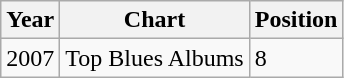<table class="wikitable">
<tr>
<th>Year</th>
<th>Chart</th>
<th>Position</th>
</tr>
<tr>
<td>2007</td>
<td>Top Blues Albums</td>
<td>8</td>
</tr>
</table>
